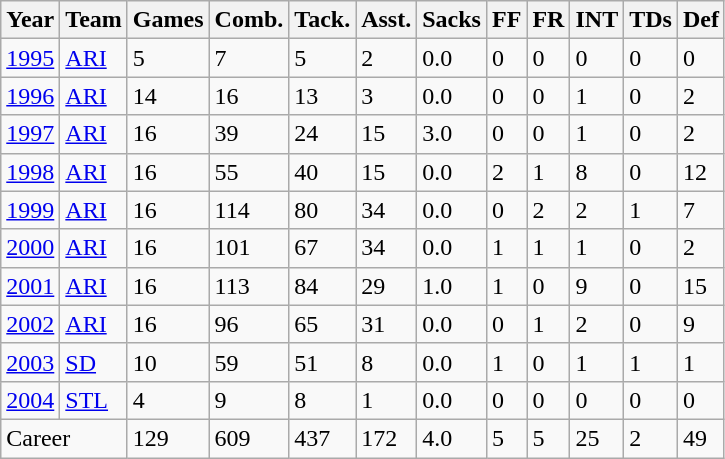<table class="wikitable">
<tr>
<th>Year</th>
<th>Team</th>
<th>Games</th>
<th>Comb.</th>
<th>Tack.</th>
<th>Asst.</th>
<th>Sacks</th>
<th>FF</th>
<th>FR</th>
<th>INT</th>
<th>TDs</th>
<th>Def</th>
</tr>
<tr>
<td><a href='#'>1995</a></td>
<td><a href='#'>ARI</a></td>
<td>5</td>
<td>7</td>
<td>5</td>
<td>2</td>
<td>0.0</td>
<td>0</td>
<td>0</td>
<td>0</td>
<td>0</td>
<td>0</td>
</tr>
<tr>
<td><a href='#'>1996</a></td>
<td><a href='#'>ARI</a></td>
<td>14</td>
<td>16</td>
<td>13</td>
<td>3</td>
<td>0.0</td>
<td>0</td>
<td>0</td>
<td>1</td>
<td>0</td>
<td>2</td>
</tr>
<tr>
<td><a href='#'>1997</a></td>
<td><a href='#'>ARI</a></td>
<td>16</td>
<td>39</td>
<td>24</td>
<td>15</td>
<td>3.0</td>
<td>0</td>
<td>0</td>
<td>1</td>
<td>0</td>
<td>2</td>
</tr>
<tr>
<td><a href='#'>1998</a></td>
<td><a href='#'>ARI</a></td>
<td>16</td>
<td>55</td>
<td>40</td>
<td>15</td>
<td>0.0</td>
<td>2</td>
<td>1</td>
<td>8</td>
<td>0</td>
<td>12</td>
</tr>
<tr>
<td><a href='#'>1999</a></td>
<td><a href='#'>ARI</a></td>
<td>16</td>
<td>114</td>
<td>80</td>
<td>34</td>
<td>0.0</td>
<td>0</td>
<td>2</td>
<td>2</td>
<td>1</td>
<td>7</td>
</tr>
<tr>
<td><a href='#'>2000</a></td>
<td><a href='#'>ARI</a></td>
<td>16</td>
<td>101</td>
<td>67</td>
<td>34</td>
<td>0.0</td>
<td>1</td>
<td>1</td>
<td>1</td>
<td>0</td>
<td>2</td>
</tr>
<tr>
<td><a href='#'>2001</a></td>
<td><a href='#'>ARI</a></td>
<td>16</td>
<td>113</td>
<td>84</td>
<td>29</td>
<td>1.0</td>
<td>1</td>
<td>0</td>
<td>9</td>
<td>0</td>
<td>15</td>
</tr>
<tr>
<td><a href='#'>2002</a></td>
<td><a href='#'>ARI</a></td>
<td>16</td>
<td>96</td>
<td>65</td>
<td>31</td>
<td>0.0</td>
<td>0</td>
<td>1</td>
<td>2</td>
<td>0</td>
<td>9</td>
</tr>
<tr>
<td><a href='#'>2003</a></td>
<td><a href='#'>SD</a></td>
<td>10</td>
<td>59</td>
<td>51</td>
<td>8</td>
<td>0.0</td>
<td>1</td>
<td>0</td>
<td>1</td>
<td>1</td>
<td>1</td>
</tr>
<tr>
<td><a href='#'>2004</a></td>
<td><a href='#'>STL</a></td>
<td>4</td>
<td>9</td>
<td>8</td>
<td>1</td>
<td>0.0</td>
<td>0</td>
<td>0</td>
<td>0</td>
<td>0</td>
<td>0</td>
</tr>
<tr>
<td colspan="2">Career</td>
<td>129</td>
<td>609</td>
<td>437</td>
<td>172</td>
<td>4.0</td>
<td>5</td>
<td>5</td>
<td>25</td>
<td>2</td>
<td>49</td>
</tr>
</table>
